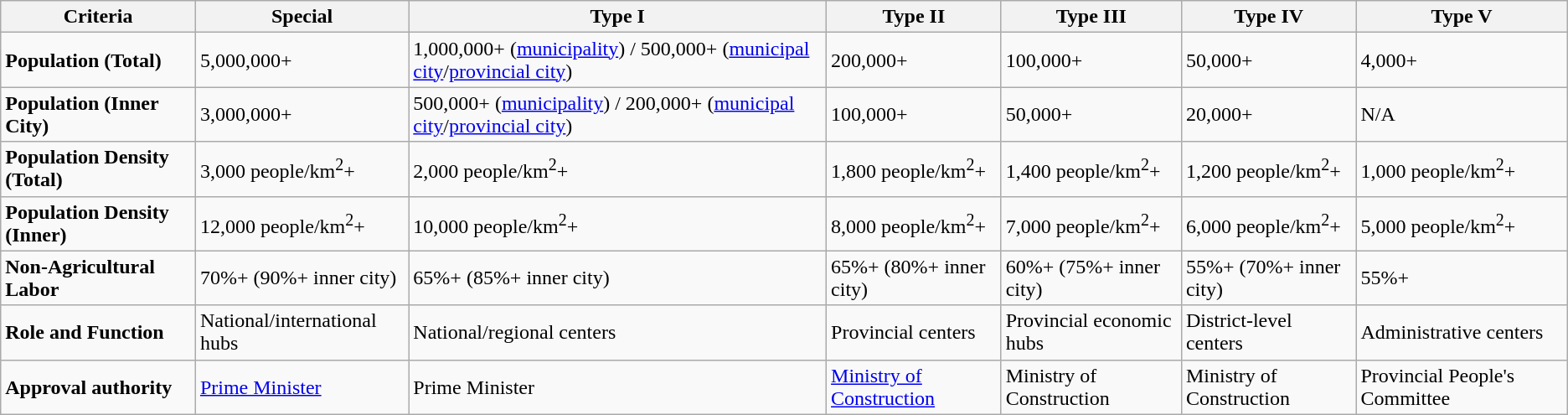<table class="wikitable">
<tr>
<th><strong>Criteria</strong></th>
<th><strong>Special</strong></th>
<th><strong>Type I</strong></th>
<th><strong>Type II</strong></th>
<th><strong>Type III</strong></th>
<th><strong>Type IV</strong></th>
<th><strong>Type V</strong></th>
</tr>
<tr>
<td><strong>Population (Total)</strong></td>
<td>5,000,000+</td>
<td>1,000,000+ (<a href='#'>municipality</a>) / 500,000+ (<a href='#'>municipal city</a>/<a href='#'>provincial city</a>)</td>
<td>200,000+</td>
<td>100,000+</td>
<td>50,000+</td>
<td>4,000+</td>
</tr>
<tr>
<td><strong>Population (Inner City)</strong></td>
<td>3,000,000+</td>
<td>500,000+ (<a href='#'>municipality</a>) / 200,000+ (<a href='#'>municipal city</a>/<a href='#'>provincial city</a>)</td>
<td>100,000+</td>
<td>50,000+</td>
<td>20,000+</td>
<td>N/A</td>
</tr>
<tr>
<td><strong>Population Density (Total)</strong></td>
<td>3,000 people/km<sup>2</sup>+</td>
<td>2,000 people/km<sup>2</sup>+</td>
<td>1,800 people/km<sup>2</sup>+</td>
<td>1,400 people/km<sup>2</sup>+</td>
<td>1,200 people/km<sup>2</sup>+</td>
<td>1,000 people/km<sup>2</sup>+</td>
</tr>
<tr>
<td><strong>Population Density (Inner)</strong></td>
<td>12,000 people/km<sup>2</sup>+</td>
<td>10,000 people/km<sup>2</sup>+</td>
<td>8,000 people/km<sup>2</sup>+</td>
<td>7,000 people/km<sup>2</sup>+</td>
<td>6,000 people/km<sup>2</sup>+</td>
<td>5,000 people/km<sup>2</sup>+</td>
</tr>
<tr>
<td><strong>Non-Agricultural Labor</strong></td>
<td>70%+ (90%+ inner city)</td>
<td>65%+ (85%+ inner city)</td>
<td>65%+ (80%+ inner city)</td>
<td>60%+ (75%+ inner city)</td>
<td>55%+ (70%+ inner city)</td>
<td>55%+</td>
</tr>
<tr>
<td><strong>Role and Function</strong></td>
<td>National/international hubs</td>
<td>National/regional centers</td>
<td>Provincial centers</td>
<td>Provincial economic hubs</td>
<td>District-level centers</td>
<td>Administrative centers</td>
</tr>
<tr>
<td><strong>Approval authority</strong></td>
<td><a href='#'>Prime Minister</a></td>
<td>Prime Minister</td>
<td><a href='#'>Ministry of Construction</a></td>
<td>Ministry of Construction</td>
<td>Ministry of Construction</td>
<td>Provincial People's Committee</td>
</tr>
</table>
